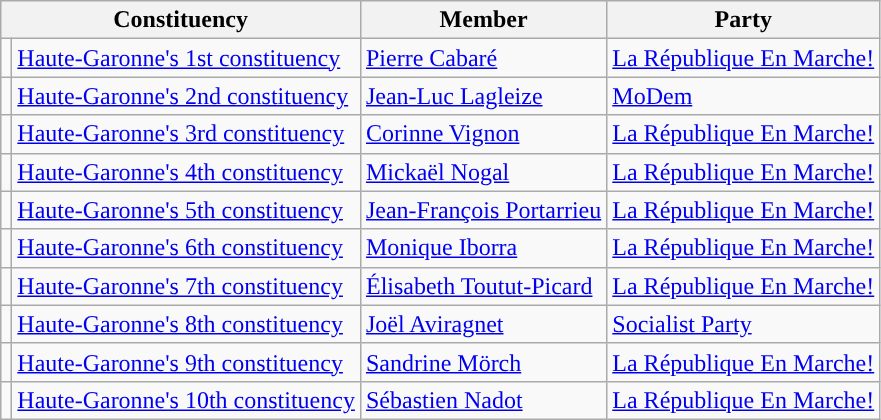<table class="wikitable">
<tr>
<th colspan="2">Constituency</th>
<th>Member</th>
<th>Party</th>
</tr>
<tr>
<td style="background-color: "></td>
<td><a href='#'>Haute-Garonne's 1st constituency</a></td>
<td><a href='#'>Pierre Cabaré</a></td>
<td><a href='#'>La République En Marche!</a></td>
</tr>
<tr>
<td style="background-color: "></td>
<td><a href='#'>Haute-Garonne's 2nd constituency</a></td>
<td><a href='#'>Jean-Luc Lagleize</a></td>
<td><a href='#'>MoDem</a></td>
</tr>
<tr>
<td style="background-color: "></td>
<td><a href='#'>Haute-Garonne's 3rd constituency</a></td>
<td><a href='#'>Corinne Vignon</a></td>
<td><a href='#'>La République En Marche!</a></td>
</tr>
<tr>
<td style="background-color: "></td>
<td><a href='#'>Haute-Garonne's 4th constituency</a></td>
<td><a href='#'>Mickaël Nogal</a></td>
<td><a href='#'>La République En Marche!</a></td>
</tr>
<tr>
<td style="background-color: "></td>
<td><a href='#'>Haute-Garonne's 5th constituency</a></td>
<td><a href='#'>Jean-François Portarrieu</a></td>
<td><a href='#'>La République En Marche!</a></td>
</tr>
<tr>
<td style="background-color: "></td>
<td><a href='#'>Haute-Garonne's 6th constituency</a></td>
<td><a href='#'>Monique Iborra</a></td>
<td><a href='#'>La République En Marche!</a></td>
</tr>
<tr>
<td style="background-color: "></td>
<td><a href='#'>Haute-Garonne's 7th constituency</a></td>
<td><a href='#'>Élisabeth Toutut-Picard</a></td>
<td><a href='#'>La République En Marche!</a></td>
</tr>
<tr>
<td style="background-color: "></td>
<td><a href='#'>Haute-Garonne's 8th constituency</a></td>
<td><a href='#'>Joël Aviragnet</a></td>
<td><a href='#'>Socialist Party</a></td>
</tr>
<tr>
<td style="background-color: "></td>
<td><a href='#'>Haute-Garonne's 9th constituency</a></td>
<td><a href='#'>Sandrine Mörch</a></td>
<td><a href='#'>La République En Marche!</a></td>
</tr>
<tr>
<td style="background-color: "></td>
<td><a href='#'>Haute-Garonne's 10th constituency</a></td>
<td><a href='#'>Sébastien Nadot</a></td>
<td><a href='#'>La République En Marche!</a></td>
</tr>
</table>
